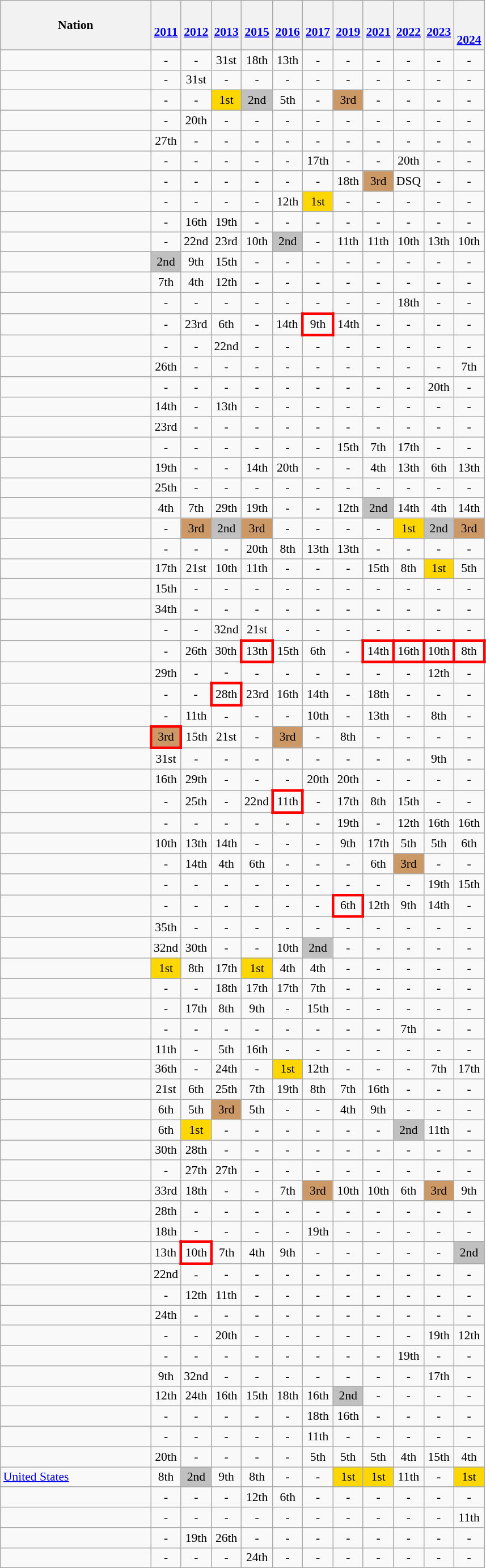<table class="wikitable" style="text-align:center; font-size:90%;">
<tr>
<th width=170>Nation</th>
<th><br><a href='#'>2011</a></th>
<th><br><a href='#'>2012</a></th>
<th><br><a href='#'>2013</a></th>
<th><br><a href='#'>2015</a></th>
<th><br><a href='#'>2016</a></th>
<th><br><a href='#'>2017</a></th>
<th><br><a href='#'>2019</a></th>
<th><br><a href='#'>2021</a></th>
<th><br><a href='#'>2022</a></th>
<th><br><a href='#'>2023</a></th>
<th><br><br><a href='#'>2024</a></th>
</tr>
<tr>
<td align=left></td>
<td>-</td>
<td>-</td>
<td>31st</td>
<td>18th</td>
<td>13th</td>
<td>-</td>
<td>-</td>
<td>-</td>
<td>-</td>
<td>-</td>
<td>-</td>
</tr>
<tr>
<td align=left></td>
<td>-</td>
<td>31st</td>
<td>-</td>
<td>-</td>
<td>-</td>
<td>-</td>
<td>-</td>
<td>-</td>
<td>-</td>
<td>-</td>
<td>-</td>
</tr>
<tr>
<td align=left></td>
<td>-</td>
<td>-</td>
<td bgcolor=gold>1st</td>
<td bgcolor=silver>2nd</td>
<td>5th</td>
<td>-</td>
<td bgcolor=#cc9966>3rd</td>
<td>-</td>
<td>-</td>
<td>-</td>
<td>-</td>
</tr>
<tr>
<td align=left></td>
<td>-</td>
<td>20th</td>
<td>-</td>
<td>-</td>
<td>-</td>
<td>-</td>
<td>-</td>
<td>-</td>
<td>-</td>
<td>-</td>
<td>-</td>
</tr>
<tr>
<td align=left></td>
<td>27th</td>
<td>-</td>
<td>-</td>
<td>-</td>
<td>-</td>
<td>-</td>
<td>-</td>
<td>-</td>
<td>-</td>
<td>-</td>
<td>-</td>
</tr>
<tr>
<td align=left></td>
<td>-</td>
<td>-</td>
<td>-</td>
<td>-</td>
<td>-</td>
<td>17th</td>
<td>-</td>
<td>-</td>
<td>20th</td>
<td>-</td>
<td>-</td>
</tr>
<tr>
<td align=left></td>
<td>-</td>
<td>-</td>
<td>-</td>
<td>-</td>
<td>-</td>
<td>-</td>
<td>18th</td>
<td bgcolor=#cc9966>3rd</td>
<td>DSQ</td>
<td>-</td>
<td>-</td>
</tr>
<tr>
<td align=left></td>
<td>-</td>
<td>-</td>
<td>-</td>
<td>-</td>
<td>12th</td>
<td bgcolor=gold>1st</td>
<td>-</td>
<td>-</td>
<td>-</td>
<td>-</td>
<td>-</td>
</tr>
<tr>
<td align=left></td>
<td>-</td>
<td>16th</td>
<td>19th</td>
<td>-</td>
<td>-</td>
<td>-</td>
<td>-</td>
<td>-</td>
<td>-</td>
<td>-</td>
<td>-</td>
</tr>
<tr>
<td align=left></td>
<td>-</td>
<td>22nd</td>
<td>23rd</td>
<td>10th</td>
<td bgcolor=silver>2nd</td>
<td>-</td>
<td>11th</td>
<td>11th</td>
<td>10th</td>
<td>13th</td>
<td>10th</td>
</tr>
<tr>
<td align=left></td>
<td bgcolor=silver>2nd</td>
<td>9th</td>
<td>15th</td>
<td>-</td>
<td>-</td>
<td>-</td>
<td>-</td>
<td>-</td>
<td>-</td>
<td>-</td>
<td>-</td>
</tr>
<tr>
<td align=left></td>
<td>7th</td>
<td>4th</td>
<td>12th</td>
<td>-</td>
<td>-</td>
<td>-</td>
<td>-</td>
<td>-</td>
<td>-</td>
<td>-</td>
<td>-</td>
</tr>
<tr>
<td align=left></td>
<td>-</td>
<td>-</td>
<td>-</td>
<td>-</td>
<td>-</td>
<td>-</td>
<td>-</td>
<td>-</td>
<td>18th</td>
<td>-</td>
<td>-</td>
</tr>
<tr>
<td align=left></td>
<td>-</td>
<td>23rd</td>
<td>6th</td>
<td>-</td>
<td>14th</td>
<td style="border: 3px solid red">9th</td>
<td>14th</td>
<td>-</td>
<td>-</td>
<td>-</td>
<td>-</td>
</tr>
<tr>
<td align=left></td>
<td>-</td>
<td>-</td>
<td>22nd</td>
<td>-</td>
<td>-</td>
<td>-</td>
<td>-</td>
<td>-</td>
<td>-</td>
<td>-</td>
<td>-</td>
</tr>
<tr>
<td align=left></td>
<td>26th</td>
<td>-</td>
<td>-</td>
<td>-</td>
<td>-</td>
<td>-</td>
<td>-</td>
<td>-</td>
<td>-</td>
<td>-</td>
<td>7th</td>
</tr>
<tr>
<td align=left></td>
<td>-</td>
<td>-</td>
<td>-</td>
<td>-</td>
<td>-</td>
<td>-</td>
<td>-</td>
<td>-</td>
<td>-</td>
<td>20th</td>
<td>-</td>
</tr>
<tr>
<td align=left></td>
<td>14th</td>
<td>-</td>
<td>13th</td>
<td>-</td>
<td>-</td>
<td>-</td>
<td>-</td>
<td>-</td>
<td>-</td>
<td>-</td>
<td>-</td>
</tr>
<tr>
<td align=left></td>
<td>23rd</td>
<td>-</td>
<td>-</td>
<td>-</td>
<td>-</td>
<td>-</td>
<td>-</td>
<td>-</td>
<td>-</td>
<td>-</td>
<td>-</td>
</tr>
<tr>
<td align=left></td>
<td>-</td>
<td>-</td>
<td>-</td>
<td>-</td>
<td>-</td>
<td>-</td>
<td>15th</td>
<td>7th</td>
<td>17th</td>
<td>-</td>
<td>-</td>
</tr>
<tr>
<td align=left></td>
<td>19th</td>
<td>-</td>
<td>-</td>
<td>14th</td>
<td>20th</td>
<td>-</td>
<td>-</td>
<td>4th</td>
<td>13th</td>
<td>6th</td>
<td>13th</td>
</tr>
<tr>
<td align=left></td>
<td>25th</td>
<td>-</td>
<td>-</td>
<td>-</td>
<td>-</td>
<td>-</td>
<td>-</td>
<td>-</td>
<td>-</td>
<td>-</td>
<td>-</td>
</tr>
<tr>
<td align=left></td>
<td>4th</td>
<td>7th</td>
<td>29th</td>
<td>19th</td>
<td>-</td>
<td>-</td>
<td>12th</td>
<td bgcolor=silver>2nd</td>
<td>14th</td>
<td>4th</td>
<td>14th</td>
</tr>
<tr>
<td align=left></td>
<td>-</td>
<td bgcolor=#cc9966>3rd</td>
<td bgcolor=silver>2nd</td>
<td bgcolor=#cc9966>3rd</td>
<td>-</td>
<td>-</td>
<td>-</td>
<td>-</td>
<td bgcolor=gold>1st</td>
<td bgcolor=silver>2nd</td>
<td bgcolor=#cc9966>3rd</td>
</tr>
<tr>
<td align=left></td>
<td>-</td>
<td>-</td>
<td>-</td>
<td>20th</td>
<td>8th</td>
<td>13th</td>
<td>13th</td>
<td>-</td>
<td>-</td>
<td>-</td>
<td>-</td>
</tr>
<tr>
<td align=left></td>
<td>17th</td>
<td>21st</td>
<td>10th</td>
<td>11th</td>
<td>-</td>
<td>-</td>
<td>-</td>
<td>15th</td>
<td>8th</td>
<td bgcolor=gold>1st</td>
<td>5th</td>
</tr>
<tr>
<td align=left></td>
<td>15th</td>
<td>-</td>
<td>-</td>
<td>-</td>
<td>-</td>
<td>-</td>
<td>-</td>
<td>-</td>
<td>-</td>
<td>-</td>
<td>-</td>
</tr>
<tr>
<td align=left></td>
<td>34th</td>
<td>-</td>
<td>-</td>
<td>-</td>
<td>-</td>
<td>-</td>
<td>-</td>
<td>-</td>
<td>-</td>
<td>-</td>
<td>-</td>
</tr>
<tr>
<td align=left></td>
<td>-</td>
<td>-</td>
<td>32nd</td>
<td>21st</td>
<td>-</td>
<td>-</td>
<td>-</td>
<td>-</td>
<td>-</td>
<td>-</td>
<td>-</td>
</tr>
<tr>
<td align=left></td>
<td>-</td>
<td>26th</td>
<td>30th</td>
<td style="border: 3px solid red">13th</td>
<td>15th</td>
<td>6th</td>
<td>-</td>
<td style="border: 3px solid red">14th</td>
<td style="border: 3px solid red">16th</td>
<td style="border: 3px solid red">10th</td>
<td style="border: 3px solid red">8th</td>
</tr>
<tr>
<td align=left></td>
<td>29th</td>
<td>-</td>
<td>-</td>
<td>-</td>
<td>-</td>
<td>-</td>
<td>-</td>
<td>-</td>
<td>-</td>
<td>12th</td>
<td>-</td>
</tr>
<tr>
<td align=left></td>
<td>-</td>
<td>-</td>
<td style="border: 3px solid red">28th</td>
<td>23rd</td>
<td>16th</td>
<td>14th</td>
<td>-</td>
<td>18th</td>
<td>-</td>
<td>-</td>
<td>-</td>
</tr>
<tr>
<td align=left></td>
<td>-</td>
<td>11th</td>
<td>-</td>
<td>-</td>
<td>-</td>
<td>10th</td>
<td>-</td>
<td>13th</td>
<td>-</td>
<td>8th</td>
<td>-</td>
</tr>
<tr>
<td align=left></td>
<td style="border: 3px solid red" bgcolor=#cc9966>3rd</td>
<td>15th</td>
<td>21st</td>
<td>-</td>
<td bgcolor=#cc9966>3rd</td>
<td>-</td>
<td>8th</td>
<td>-</td>
<td>-</td>
<td>-</td>
<td>-</td>
</tr>
<tr>
<td align=left></td>
<td>31st</td>
<td>-</td>
<td>-</td>
<td>-</td>
<td>-</td>
<td>-</td>
<td>-</td>
<td>-</td>
<td>-</td>
<td>9th</td>
<td>-</td>
</tr>
<tr>
<td align=left></td>
<td>16th</td>
<td>29th</td>
<td>-</td>
<td>-</td>
<td>-</td>
<td>20th</td>
<td>20th</td>
<td>-</td>
<td>-</td>
<td>-</td>
<td>-</td>
</tr>
<tr>
<td align=left></td>
<td>-</td>
<td>25th</td>
<td>-</td>
<td>22nd</td>
<td style="border: 3px solid red">11th</td>
<td>-</td>
<td>17th</td>
<td>8th</td>
<td>15th</td>
<td>-</td>
<td>-</td>
</tr>
<tr>
<td align=left></td>
<td>-</td>
<td>-</td>
<td>-</td>
<td>-</td>
<td>-</td>
<td>-</td>
<td>19th</td>
<td>-</td>
<td>12th</td>
<td>16th</td>
<td>16th</td>
</tr>
<tr>
<td align=left></td>
<td>10th</td>
<td>13th</td>
<td>14th</td>
<td>-</td>
<td>-</td>
<td>-</td>
<td>9th</td>
<td>17th</td>
<td>5th</td>
<td>5th</td>
<td>6th</td>
</tr>
<tr>
<td align=left></td>
<td>-</td>
<td>14th</td>
<td>4th</td>
<td>6th</td>
<td>-</td>
<td>-</td>
<td>-</td>
<td>6th</td>
<td bgcolor=#cc9966>3rd</td>
<td>-</td>
<td>-</td>
</tr>
<tr>
<td align=left></td>
<td>-</td>
<td>-</td>
<td>-</td>
<td>-</td>
<td>-</td>
<td>-</td>
<td>-</td>
<td>-</td>
<td>-</td>
<td>19th</td>
<td>15th</td>
</tr>
<tr>
<td align=left></td>
<td>-</td>
<td>-</td>
<td>-</td>
<td>-</td>
<td>-</td>
<td>-</td>
<td style="border: 3px solid red">6th</td>
<td>12th</td>
<td>9th</td>
<td>14th</td>
<td>-</td>
</tr>
<tr>
<td align=left></td>
<td>35th</td>
<td>-</td>
<td>-</td>
<td>-</td>
<td>-</td>
<td>-</td>
<td>-</td>
<td>-</td>
<td>-</td>
<td>-</td>
<td>-</td>
</tr>
<tr>
<td align=left></td>
<td>32nd</td>
<td>30th</td>
<td>-</td>
<td>-</td>
<td>10th</td>
<td bgcolor=silver>2nd</td>
<td>-</td>
<td>-</td>
<td>-</td>
<td>-</td>
<td>-</td>
</tr>
<tr>
<td align=left></td>
<td bgcolor=gold>1st</td>
<td>8th</td>
<td>17th</td>
<td bgcolor=gold>1st</td>
<td>4th</td>
<td>4th</td>
<td>-</td>
<td>-</td>
<td>-</td>
<td>-</td>
<td>-</td>
</tr>
<tr>
<td align=left></td>
<td>-</td>
<td>-</td>
<td>18th</td>
<td>17th</td>
<td>17th</td>
<td>7th</td>
<td>-</td>
<td>-</td>
<td>-</td>
<td>-</td>
<td>-</td>
</tr>
<tr>
<td align=left></td>
<td>-</td>
<td>17th</td>
<td>8th</td>
<td>9th</td>
<td>-</td>
<td>15th</td>
<td>-</td>
<td>-</td>
<td>-</td>
<td>-</td>
<td>-</td>
</tr>
<tr>
<td align=left></td>
<td>-</td>
<td>-</td>
<td>-</td>
<td>-</td>
<td>-</td>
<td>-</td>
<td>-</td>
<td>-</td>
<td>7th</td>
<td>-</td>
<td>-</td>
</tr>
<tr>
<td align=left></td>
<td>11th</td>
<td>-</td>
<td>5th</td>
<td>16th</td>
<td>-</td>
<td>-</td>
<td>-</td>
<td>-</td>
<td>-</td>
<td>-</td>
<td>-</td>
</tr>
<tr>
<td align=left></td>
<td>36th</td>
<td>-</td>
<td>24th</td>
<td>-</td>
<td bgcolor=gold>1st</td>
<td>12th</td>
<td>-</td>
<td>-</td>
<td>-</td>
<td>7th</td>
<td>17th</td>
</tr>
<tr>
<td align=left></td>
<td>21st</td>
<td>6th</td>
<td>25th</td>
<td>7th</td>
<td>19th</td>
<td>8th</td>
<td>7th</td>
<td>16th</td>
<td>-</td>
<td>-</td>
<td>-</td>
</tr>
<tr>
<td align=left></td>
<td>6th</td>
<td>5th</td>
<td bgcolor=#cc9966>3rd</td>
<td>5th</td>
<td>-</td>
<td>-</td>
<td>4th</td>
<td>9th</td>
<td>-</td>
<td>-</td>
<td>-</td>
</tr>
<tr>
<td align=left></td>
<td>6th</td>
<td bgcolor=gold>1st</td>
<td>-</td>
<td>-</td>
<td>-</td>
<td>-</td>
<td>-</td>
<td>-</td>
<td bgcolor=silver>2nd</td>
<td>11th</td>
<td>-</td>
</tr>
<tr>
<td align=left></td>
<td>30th</td>
<td>28th</td>
<td>-</td>
<td>-</td>
<td>-</td>
<td>-</td>
<td>-</td>
<td>-</td>
<td>-</td>
<td>-</td>
<td>-</td>
</tr>
<tr>
<td align=left></td>
<td>-</td>
<td>27th</td>
<td>27th</td>
<td>-</td>
<td>-</td>
<td>-</td>
<td>-</td>
<td>-</td>
<td>-</td>
<td>-</td>
<td>-</td>
</tr>
<tr>
<td align=left></td>
<td>33rd</td>
<td>18th</td>
<td>-</td>
<td>-</td>
<td>7th</td>
<td bgcolor=#cc9966>3rd</td>
<td>10th</td>
<td>10th</td>
<td>6th</td>
<td bgcolor=#cc9966>3rd</td>
<td>9th</td>
</tr>
<tr>
<td align=left></td>
<td>28th</td>
<td>-</td>
<td>-</td>
<td>-</td>
<td>-</td>
<td>-</td>
<td>-</td>
<td>-</td>
<td>-</td>
<td>-</td>
<td>-</td>
</tr>
<tr>
<td align=left></td>
<td>18th</td>
<td>-</td>
<td>-</td>
<td>-</td>
<td>-</td>
<td>19th</td>
<td>-</td>
<td>-</td>
<td>-</td>
<td>-</td>
<td>-</td>
</tr>
<tr>
<td align=left></td>
<td>13th</td>
<td style="border: 3px solid red">10th</td>
<td>7th</td>
<td>4th</td>
<td>9th</td>
<td>-</td>
<td>-</td>
<td>-</td>
<td>-</td>
<td>-</td>
<td bgcolor=silver>2nd</td>
</tr>
<tr>
<td align=left></td>
<td>22nd</td>
<td>-</td>
<td>-</td>
<td>-</td>
<td>-</td>
<td>-</td>
<td>-</td>
<td>-</td>
<td>-</td>
<td>-</td>
<td>-</td>
</tr>
<tr>
<td align=left></td>
<td>-</td>
<td>12th</td>
<td>11th</td>
<td>-</td>
<td>-</td>
<td>-</td>
<td>-</td>
<td>-</td>
<td>-</td>
<td>-</td>
<td>-</td>
</tr>
<tr>
<td align=left></td>
<td>24th</td>
<td>-</td>
<td>-</td>
<td>-</td>
<td>-</td>
<td>-</td>
<td>-</td>
<td>-</td>
<td>-</td>
<td>-</td>
<td>-</td>
</tr>
<tr>
<td align=left></td>
<td>-</td>
<td>-</td>
<td>20th</td>
<td>-</td>
<td>-</td>
<td>-</td>
<td>-</td>
<td>-</td>
<td>-</td>
<td>19th</td>
<td>12th</td>
</tr>
<tr>
<td align=left></td>
<td>-</td>
<td>-</td>
<td>-</td>
<td>-</td>
<td>-</td>
<td>-</td>
<td>-</td>
<td>-</td>
<td>19th</td>
<td>-</td>
<td>-</td>
</tr>
<tr>
<td align=left></td>
<td>9th</td>
<td>32nd</td>
<td>-</td>
<td>-</td>
<td>-</td>
<td>-</td>
<td>-</td>
<td>-</td>
<td>-</td>
<td>17th</td>
<td>-</td>
</tr>
<tr>
<td align=left></td>
<td>12th</td>
<td>24th</td>
<td>16th</td>
<td>15th</td>
<td>18th</td>
<td>16th</td>
<td bgcolor=silver>2nd</td>
<td>-</td>
<td>-</td>
<td>-</td>
<td>-</td>
</tr>
<tr>
<td align=left></td>
<td>-</td>
<td>-</td>
<td>-</td>
<td>-</td>
<td>-</td>
<td>18th</td>
<td>16th</td>
<td>-</td>
<td>-</td>
<td>-</td>
<td>-</td>
</tr>
<tr>
<td align=left></td>
<td>-</td>
<td>-</td>
<td>-</td>
<td>-</td>
<td>-</td>
<td>11th</td>
<td>-</td>
<td>-</td>
<td>-</td>
<td>-</td>
<td>-</td>
</tr>
<tr>
<td align=left></td>
<td>20th</td>
<td>-</td>
<td>-</td>
<td>-</td>
<td>-</td>
<td>5th</td>
<td>5th</td>
<td>5th</td>
<td>4th</td>
<td>15th</td>
<td>4th</td>
</tr>
<tr>
<td align=left> <a href='#'>United States</a></td>
<td>8th</td>
<td bgcolor=silver>2nd</td>
<td>9th</td>
<td>8th</td>
<td>-</td>
<td>-</td>
<td bgcolor=gold>1st</td>
<td bgcolor=gold>1st</td>
<td>11th</td>
<td>-</td>
<td bgcolor=gold>1st</td>
</tr>
<tr>
<td align=left></td>
<td>-</td>
<td>-</td>
<td>-</td>
<td>12th</td>
<td>6th</td>
<td>-</td>
<td>-</td>
<td>-</td>
<td>-</td>
<td>-</td>
<td>-</td>
</tr>
<tr>
<td align=left></td>
<td>-</td>
<td>-</td>
<td>-</td>
<td>-</td>
<td>-</td>
<td>-</td>
<td>-</td>
<td>-</td>
<td>-</td>
<td>-</td>
<td>11th</td>
</tr>
<tr>
<td align=left></td>
<td>-</td>
<td>19th</td>
<td>26th</td>
<td>-</td>
<td>-</td>
<td>-</td>
<td>-</td>
<td>-</td>
<td>-</td>
<td>-</td>
<td>-</td>
</tr>
<tr>
<td align=left></td>
<td>-</td>
<td>-</td>
<td>-</td>
<td>24th</td>
<td>-</td>
<td>-</td>
<td>-</td>
<td>-</td>
<td>-</td>
<td>-</td>
<td>-</td>
</tr>
</table>
